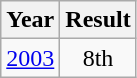<table class="wikitable" style="text-align:center">
<tr>
<th>Year</th>
<th>Result</th>
</tr>
<tr>
<td><a href='#'>2003</a></td>
<td>8th</td>
</tr>
</table>
